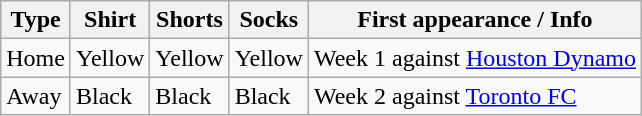<table class="wikitable">
<tr>
<th>Type</th>
<th>Shirt</th>
<th>Shorts</th>
<th>Socks</th>
<th>First appearance / Info</th>
</tr>
<tr>
<td>Home</td>
<td>Yellow</td>
<td>Yellow</td>
<td>Yellow</td>
<td>Week 1 against <a href='#'>Houston Dynamo</a></td>
</tr>
<tr>
<td>Away</td>
<td>Black</td>
<td>Black</td>
<td>Black</td>
<td>Week 2 against <a href='#'>Toronto FC</a></td>
</tr>
</table>
